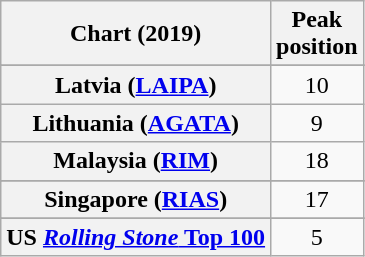<table class="wikitable sortable plainrowheaders" style="text-align:center">
<tr>
<th scope="col">Chart (2019)</th>
<th scope="col">Peak<br>position</th>
</tr>
<tr>
</tr>
<tr>
</tr>
<tr>
</tr>
<tr>
</tr>
<tr>
</tr>
<tr>
</tr>
<tr>
</tr>
<tr>
</tr>
<tr>
</tr>
<tr>
</tr>
<tr>
</tr>
<tr>
<th scope="row">Latvia (<a href='#'>LAIPA</a>)</th>
<td>10</td>
</tr>
<tr>
<th scope="row">Lithuania (<a href='#'>AGATA</a>)</th>
<td>9</td>
</tr>
<tr>
<th scope="row">Malaysia (<a href='#'>RIM</a>)</th>
<td>18</td>
</tr>
<tr>
</tr>
<tr>
</tr>
<tr>
</tr>
<tr>
</tr>
<tr>
<th scope="row">Singapore (<a href='#'>RIAS</a>)</th>
<td>17</td>
</tr>
<tr>
</tr>
<tr>
</tr>
<tr>
</tr>
<tr>
</tr>
<tr>
</tr>
<tr>
</tr>
<tr>
<th scope="row">US <a href='#'><em>Rolling Stone</em> Top 100</a></th>
<td>5</td>
</tr>
</table>
